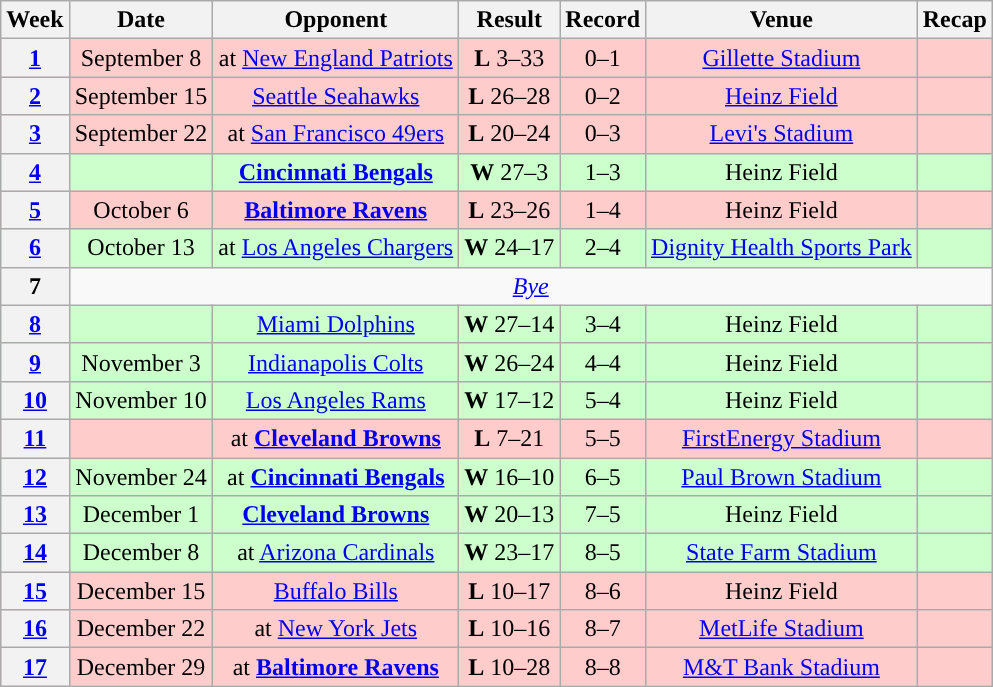<table class="wikitable" style="text-align:center">
<tr>
<th>Week</th>
<th>Date</th>
<th>Opponent</th>
<th>Result</th>
<th>Record</th>
<th>Venue</th>
<th>Recap</th>
</tr>
<tr style="background:#fcc">
<th><a href='#'>1</a></th>
<td>September 8</td>
<td>at <a href='#'>New England Patriots</a></td>
<td><strong>L</strong> 3–33</td>
<td>0–1</td>
<td><a href='#'>Gillette Stadium</a></td>
<td></td>
</tr>
<tr style="background:#fcc">
<th><a href='#'>2</a></th>
<td>September 15</td>
<td><a href='#'>Seattle Seahawks</a></td>
<td><strong>L</strong> 26–28</td>
<td>0–2</td>
<td><a href='#'>Heinz Field</a></td>
<td></td>
</tr>
<tr style="background:#fcc">
<th><a href='#'>3</a></th>
<td>September 22</td>
<td>at <a href='#'>San Francisco 49ers</a></td>
<td><strong>L</strong> 20–24</td>
<td>0–3</td>
<td><a href='#'>Levi's Stadium</a></td>
<td></td>
</tr>
<tr style="background:#cfc">
<th><a href='#'>4</a></th>
<td></td>
<td><strong><a href='#'>Cincinnati Bengals</a></strong></td>
<td><strong>W</strong> 27–3</td>
<td>1–3</td>
<td>Heinz Field</td>
<td></td>
</tr>
<tr style="background:#fcc">
<th><a href='#'>5</a></th>
<td>October 6</td>
<td><strong><a href='#'>Baltimore Ravens</a></strong></td>
<td><strong>L</strong> 23–26 </td>
<td>1–4</td>
<td>Heinz Field</td>
<td></td>
</tr>
<tr style="background:#cfc">
<th><a href='#'>6</a></th>
<td>October 13</td>
<td>at <a href='#'>Los Angeles Chargers</a></td>
<td><strong>W</strong> 24–17</td>
<td>2–4</td>
<td><a href='#'>Dignity Health Sports Park</a></td>
<td></td>
</tr>
<tr>
<th>7</th>
<td colspan="6"><em><a href='#'>Bye</a></em></td>
</tr>
<tr style="background:#cfc">
<th><a href='#'>8</a></th>
<td></td>
<td><a href='#'>Miami Dolphins</a></td>
<td><strong>W</strong> 27–14</td>
<td>3–4</td>
<td>Heinz Field</td>
<td></td>
</tr>
<tr style="background:#cfc">
<th><a href='#'>9</a></th>
<td>November 3</td>
<td><a href='#'>Indianapolis Colts</a></td>
<td><strong>W</strong> 26–24</td>
<td>4–4</td>
<td>Heinz Field</td>
<td></td>
</tr>
<tr style="background:#cfc">
<th><a href='#'>10</a></th>
<td>November 10</td>
<td><a href='#'>Los Angeles Rams</a></td>
<td><strong>W</strong> 17–12</td>
<td>5–4</td>
<td>Heinz Field</td>
<td></td>
</tr>
<tr style="background:#fcc">
<th><a href='#'>11</a></th>
<td></td>
<td>at <strong><a href='#'>Cleveland Browns</a></strong></td>
<td><strong>L</strong> 7–21</td>
<td>5–5</td>
<td><a href='#'>FirstEnergy Stadium</a></td>
<td></td>
</tr>
<tr style="background:#cfc">
<th><a href='#'>12</a></th>
<td>November 24</td>
<td>at <strong><a href='#'>Cincinnati Bengals</a></strong></td>
<td><strong>W</strong> 16–10</td>
<td>6–5</td>
<td><a href='#'>Paul Brown Stadium</a></td>
<td></td>
</tr>
<tr style="background:#cfc">
<th><a href='#'>13</a></th>
<td>December 1</td>
<td><strong><a href='#'>Cleveland Browns</a></strong></td>
<td><strong>W</strong> 20–13</td>
<td>7–5</td>
<td>Heinz Field</td>
<td></td>
</tr>
<tr style="background:#cfc">
<th><a href='#'>14</a></th>
<td>December 8</td>
<td>at <a href='#'>Arizona Cardinals</a></td>
<td><strong>W</strong> 23–17</td>
<td>8–5</td>
<td><a href='#'>State Farm Stadium</a></td>
<td></td>
</tr>
<tr style="background:#fcc">
<th><a href='#'>15</a></th>
<td>December 15</td>
<td><a href='#'>Buffalo Bills</a></td>
<td><strong>L</strong> 10–17</td>
<td>8–6</td>
<td>Heinz Field</td>
<td></td>
</tr>
<tr style="background:#fcc">
<th><a href='#'>16</a></th>
<td>December 22</td>
<td>at <a href='#'>New York Jets</a></td>
<td><strong>L</strong> 10–16</td>
<td>8–7</td>
<td><a href='#'>MetLife Stadium</a></td>
<td></td>
</tr>
<tr style="background:#fcc">
<th><a href='#'>17</a></th>
<td>December 29</td>
<td>at <strong><a href='#'>Baltimore Ravens</a></strong></td>
<td><strong>L</strong> 10–28</td>
<td>8–8</td>
<td><a href='#'>M&T Bank Stadium</a></td>
<td></td>
</tr>
</table>
